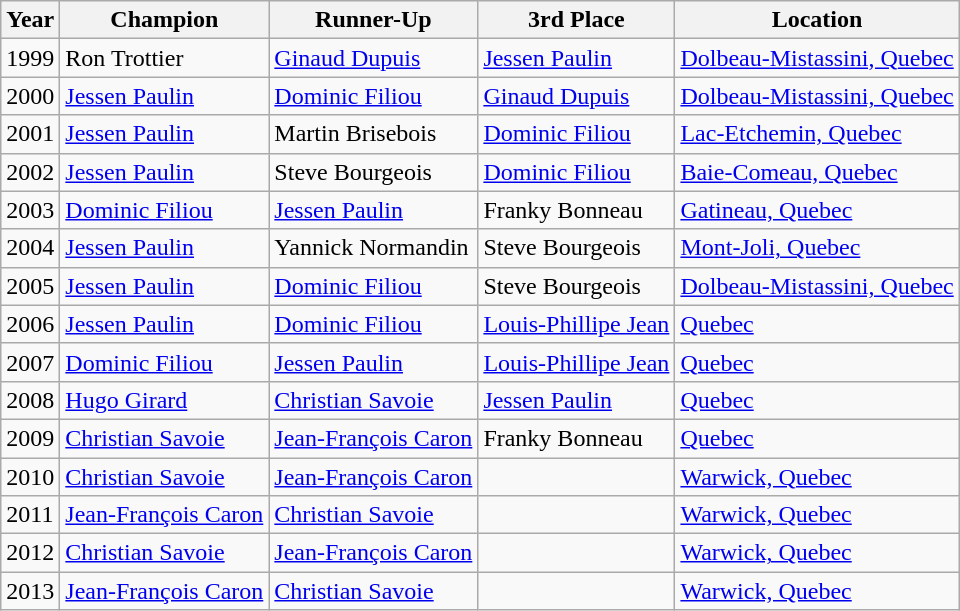<table class="wikitable">
<tr>
<th>Year</th>
<th>Champion</th>
<th>Runner-Up</th>
<th>3rd Place</th>
<th>Location</th>
</tr>
<tr>
<td>1999</td>
<td> Ron Trottier</td>
<td> <a href='#'>Ginaud Dupuis</a></td>
<td> <a href='#'>Jessen Paulin</a></td>
<td><a href='#'>Dolbeau-Mistassini, Quebec</a></td>
</tr>
<tr>
<td>2000</td>
<td> <a href='#'>Jessen Paulin</a></td>
<td> <a href='#'>Dominic Filiou</a></td>
<td> <a href='#'>Ginaud Dupuis</a></td>
<td><a href='#'>Dolbeau-Mistassini, Quebec</a></td>
</tr>
<tr>
<td>2001</td>
<td> <a href='#'>Jessen Paulin</a></td>
<td> Martin Brisebois</td>
<td> <a href='#'>Dominic Filiou</a></td>
<td><a href='#'>Lac-Etchemin, Quebec</a></td>
</tr>
<tr>
<td>2002</td>
<td> <a href='#'>Jessen Paulin</a></td>
<td> Steve Bourgeois</td>
<td> <a href='#'>Dominic Filiou</a></td>
<td><a href='#'>Baie-Comeau, Quebec</a></td>
</tr>
<tr>
<td>2003</td>
<td> <a href='#'>Dominic Filiou</a></td>
<td> <a href='#'>Jessen Paulin</a></td>
<td> Franky Bonneau</td>
<td><a href='#'>Gatineau, Quebec</a></td>
</tr>
<tr>
<td>2004</td>
<td> <a href='#'>Jessen Paulin</a></td>
<td> Yannick Normandin</td>
<td> Steve Bourgeois</td>
<td><a href='#'>Mont-Joli, Quebec</a></td>
</tr>
<tr>
<td>2005</td>
<td> <a href='#'>Jessen Paulin</a></td>
<td> <a href='#'>Dominic Filiou</a></td>
<td> Steve Bourgeois</td>
<td><a href='#'>Dolbeau-Mistassini, Quebec</a></td>
</tr>
<tr>
<td>2006</td>
<td> <a href='#'>Jessen Paulin</a></td>
<td> <a href='#'>Dominic Filiou</a></td>
<td> <a href='#'>Louis-Phillipe Jean</a></td>
<td><a href='#'>Quebec</a></td>
</tr>
<tr>
<td>2007</td>
<td> <a href='#'>Dominic Filiou</a></td>
<td> <a href='#'>Jessen Paulin</a></td>
<td> <a href='#'>Louis-Phillipe Jean</a></td>
<td><a href='#'>Quebec</a></td>
</tr>
<tr>
<td>2008</td>
<td> <a href='#'>Hugo Girard</a></td>
<td> <a href='#'>Christian Savoie</a></td>
<td> <a href='#'>Jessen Paulin</a></td>
<td><a href='#'>Quebec</a></td>
</tr>
<tr>
<td>2009</td>
<td> <a href='#'>Christian Savoie</a></td>
<td> <a href='#'>Jean-François Caron</a></td>
<td> Franky Bonneau</td>
<td><a href='#'>Quebec</a></td>
</tr>
<tr>
<td>2010</td>
<td> <a href='#'>Christian Savoie</a></td>
<td> <a href='#'>Jean-François Caron</a></td>
<td></td>
<td><a href='#'>Warwick, Quebec</a></td>
</tr>
<tr>
<td>2011</td>
<td> <a href='#'>Jean-François Caron</a></td>
<td> <a href='#'>Christian Savoie</a></td>
<td></td>
<td><a href='#'>Warwick, Quebec</a></td>
</tr>
<tr>
<td>2012</td>
<td> <a href='#'>Christian Savoie</a></td>
<td> <a href='#'>Jean-François Caron</a></td>
<td></td>
<td><a href='#'>Warwick, Quebec</a></td>
</tr>
<tr>
<td>2013</td>
<td> <a href='#'>Jean-François Caron</a></td>
<td> <a href='#'>Christian Savoie</a></td>
<td></td>
<td><a href='#'>Warwick, Quebec</a></td>
</tr>
</table>
